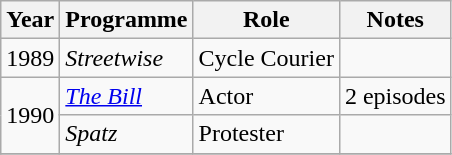<table class="wikitable">
<tr>
<th>Year</th>
<th>Programme</th>
<th>Role</th>
<th>Notes</th>
</tr>
<tr>
<td rowspan="1">1989</td>
<td><em>Streetwise</em></td>
<td>Cycle Courier</td>
<td></td>
</tr>
<tr>
<td rowspan="2">1990</td>
<td><em><a href='#'>The Bill</a></em></td>
<td>Actor</td>
<td>2 episodes</td>
</tr>
<tr>
<td><em>Spatz</em></td>
<td>Protester</td>
<td></td>
</tr>
<tr>
</tr>
</table>
